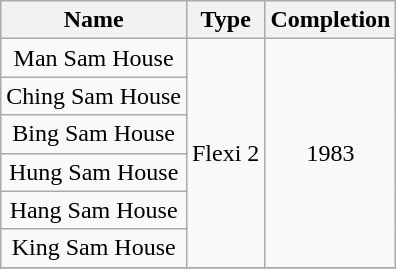<table class="wikitable" style="text-align: center">
<tr>
<th>Name</th>
<th>Type</th>
<th>Completion</th>
</tr>
<tr>
<td>Man Sam House</td>
<td rowspan="6">Flexi 2</td>
<td rowspan="6">1983</td>
</tr>
<tr>
<td>Ching Sam House</td>
</tr>
<tr>
<td>Bing Sam House</td>
</tr>
<tr>
<td>Hung Sam House</td>
</tr>
<tr>
<td>Hang Sam House</td>
</tr>
<tr>
<td>King Sam House</td>
</tr>
<tr>
</tr>
</table>
